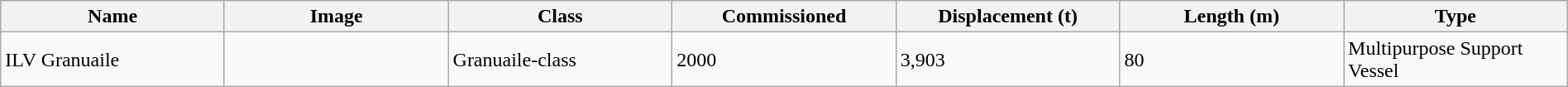<table class="wikitable" style="width:100%;">
<tr>
<th style="width:14%;">Name</th>
<th style="width:14%;">Image</th>
<th style="width:14%;">Class</th>
<th style="width:14%;">Commissioned</th>
<th style="width:14%;">Displacement (t)</th>
<th style="width:14%;">Length (m)</th>
<th style="width:14%;">Type</th>
</tr>
<tr>
<td>ILV Granuaile </td>
<td></td>
<td>Granuaile-class</td>
<td>2000</td>
<td>3,903 </td>
<td>80</td>
<td>Multipurpose Support Vessel</td>
</tr>
</table>
